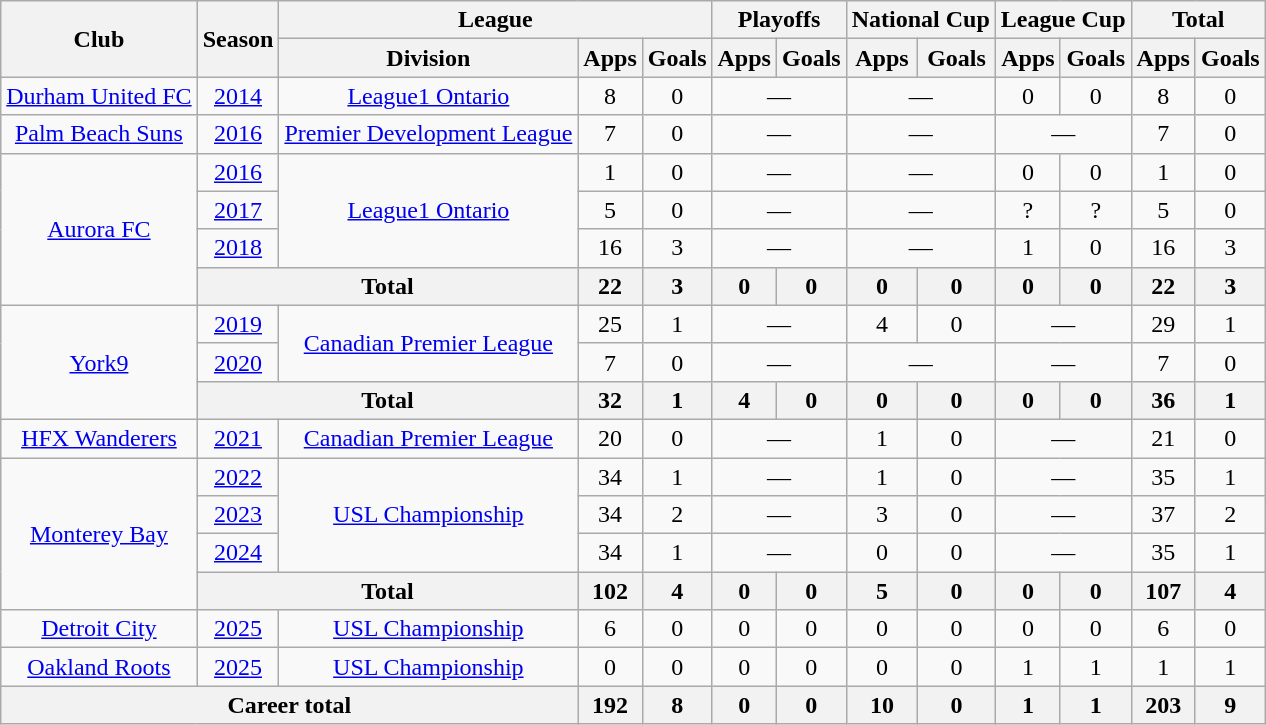<table class="wikitable" style="text-align:center">
<tr>
<th rowspan="2">Club</th>
<th rowspan="2">Season</th>
<th colspan="3">League</th>
<th colspan="2">Playoffs</th>
<th colspan="2">National Cup</th>
<th colspan="2">League Cup</th>
<th colspan="2">Total</th>
</tr>
<tr>
<th>Division</th>
<th>Apps</th>
<th>Goals</th>
<th>Apps</th>
<th>Goals</th>
<th>Apps</th>
<th>Goals</th>
<th>Apps</th>
<th>Goals</th>
<th>Apps</th>
<th>Goals</th>
</tr>
<tr>
<td><a href='#'>Durham United FC</a></td>
<td><a href='#'>2014</a></td>
<td><a href='#'>League1 Ontario</a></td>
<td>8</td>
<td>0</td>
<td colspan="2">—</td>
<td colspan="2">—</td>
<td>0</td>
<td>0</td>
<td>8</td>
<td>0</td>
</tr>
<tr>
<td><a href='#'>Palm Beach Suns</a></td>
<td><a href='#'>2016</a></td>
<td><a href='#'>Premier Development League</a></td>
<td>7</td>
<td>0</td>
<td colspan="2">—</td>
<td colspan="2">—</td>
<td colspan="2">—</td>
<td>7</td>
<td>0</td>
</tr>
<tr>
<td rowspan="4"><a href='#'>Aurora FC</a></td>
<td><a href='#'>2016</a></td>
<td rowspan="3"><a href='#'>League1 Ontario</a></td>
<td>1</td>
<td>0</td>
<td colspan="2">—</td>
<td colspan="2">—</td>
<td>0</td>
<td>0</td>
<td>1</td>
<td>0</td>
</tr>
<tr>
<td><a href='#'>2017</a></td>
<td>5</td>
<td>0</td>
<td colspan="2">—</td>
<td colspan="2">—</td>
<td>?</td>
<td>?</td>
<td>5</td>
<td>0</td>
</tr>
<tr>
<td><a href='#'>2018</a></td>
<td>16</td>
<td>3</td>
<td colspan="2">—</td>
<td colspan="2">—</td>
<td>1</td>
<td>0</td>
<td>16</td>
<td>3</td>
</tr>
<tr>
<th colspan="2">Total</th>
<th>22</th>
<th>3</th>
<th>0</th>
<th>0</th>
<th>0</th>
<th>0</th>
<th>0</th>
<th>0</th>
<th>22</th>
<th>3</th>
</tr>
<tr>
<td rowspan="3"><a href='#'>York9</a></td>
<td><a href='#'>2019</a></td>
<td rowspan="2"><a href='#'>Canadian Premier League</a></td>
<td>25</td>
<td>1</td>
<td colspan="2">—</td>
<td>4</td>
<td>0</td>
<td colspan="2">—</td>
<td>29</td>
<td>1</td>
</tr>
<tr>
<td><a href='#'>2020</a></td>
<td>7</td>
<td>0</td>
<td colspan="2">—</td>
<td colspan="2">—</td>
<td colspan="2">—</td>
<td>7</td>
<td>0</td>
</tr>
<tr>
<th colspan="2">Total</th>
<th>32</th>
<th>1</th>
<th>4</th>
<th>0</th>
<th>0</th>
<th>0</th>
<th>0</th>
<th>0</th>
<th>36</th>
<th>1</th>
</tr>
<tr>
<td><a href='#'>HFX Wanderers</a></td>
<td><a href='#'>2021</a></td>
<td><a href='#'>Canadian Premier League</a></td>
<td>20</td>
<td>0</td>
<td colspan="2">—</td>
<td>1</td>
<td>0</td>
<td colspan="2">—</td>
<td>21</td>
<td>0</td>
</tr>
<tr>
<td rowspan="4"><a href='#'>Monterey Bay</a></td>
<td><a href='#'>2022</a></td>
<td rowspan="3"><a href='#'>USL Championship</a></td>
<td>34</td>
<td>1</td>
<td colspan="2">—</td>
<td>1</td>
<td>0</td>
<td colspan="2">—</td>
<td>35</td>
<td>1</td>
</tr>
<tr>
<td><a href='#'>2023</a></td>
<td>34</td>
<td>2</td>
<td colspan="2">—</td>
<td>3</td>
<td>0</td>
<td colspan="2">—</td>
<td>37</td>
<td>2</td>
</tr>
<tr>
<td><a href='#'>2024</a></td>
<td>34</td>
<td>1</td>
<td colspan="2">—</td>
<td>0</td>
<td>0</td>
<td colspan="2">—</td>
<td>35</td>
<td>1</td>
</tr>
<tr>
<th colspan="2">Total</th>
<th>102</th>
<th>4</th>
<th>0</th>
<th>0</th>
<th>5</th>
<th>0</th>
<th>0</th>
<th>0</th>
<th>107</th>
<th>4</th>
</tr>
<tr>
<td><a href='#'>Detroit City</a></td>
<td><a href='#'>2025</a></td>
<td><a href='#'>USL Championship</a></td>
<td>6</td>
<td>0</td>
<td>0</td>
<td>0</td>
<td>0</td>
<td>0</td>
<td>0</td>
<td>0</td>
<td>6</td>
<td>0</td>
</tr>
<tr>
<td><a href='#'>Oakland Roots</a></td>
<td><a href='#'>2025</a></td>
<td><a href='#'>USL Championship</a></td>
<td>0</td>
<td>0</td>
<td>0</td>
<td>0</td>
<td>0</td>
<td>0</td>
<td>1</td>
<td>1</td>
<td>1</td>
<td>1</td>
</tr>
<tr>
<th colspan="3">Career total</th>
<th>192</th>
<th>8</th>
<th>0</th>
<th>0</th>
<th>10</th>
<th>0</th>
<th>1</th>
<th>1</th>
<th>203</th>
<th>9</th>
</tr>
</table>
